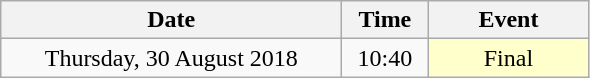<table class = "wikitable" style="text-align:center;">
<tr>
<th width=220>Date</th>
<th width=50>Time</th>
<th width=100>Event</th>
</tr>
<tr>
<td>Thursday, 30 August 2018</td>
<td>10:40</td>
<td bgcolor=ffffcc>Final</td>
</tr>
</table>
